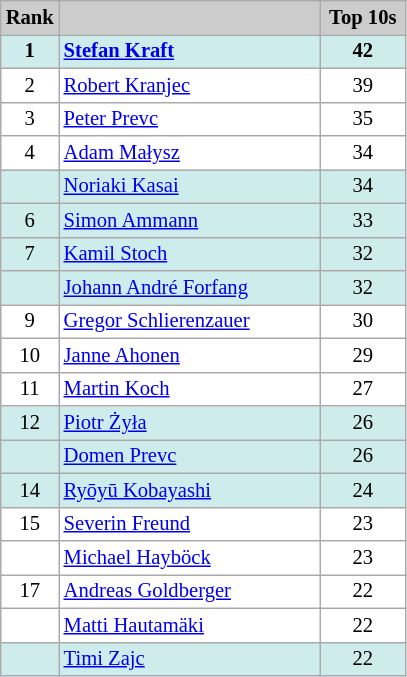<table class="wikitable plainrowheaders" style="background:#fff; font-size:86%; line-height:16px; border:grey solid 1px; border-collapse:collapse;">
<tr style="background:#ccc; text-align:center;">
<th style="background:#ccc;">Rank</th>
<th style="background:#ccc;" width="168"></th>
<th style="background:#ccc;" width="50">Top 10s</th>
</tr>
<tr align=center bgcolor=#CFECEC>
<td><strong>1</strong></td>
<td align=left> <strong><a href='#'>Stefan Kraft</a></strong></td>
<td><strong>42</strong></td>
</tr>
<tr align=center>
<td>2</td>
<td align=left> <a href='#'>Robert Kranjec</a></td>
<td>39</td>
</tr>
<tr align=center>
<td>3</td>
<td align=left> <a href='#'>Peter Prevc</a></td>
<td>35</td>
</tr>
<tr align=center>
<td>4</td>
<td align=left> <a href='#'>Adam Małysz</a></td>
<td>34</td>
</tr>
<tr align=center bgcolor=#CFECEC>
<td></td>
<td align=left> <a href='#'>Noriaki Kasai</a></td>
<td>34</td>
</tr>
<tr align=center bgcolor=#CFECEC>
<td>6</td>
<td align=left> <a href='#'>Simon Ammann</a></td>
<td>33</td>
</tr>
<tr align=center bgcolor=#CFECEC>
<td>7</td>
<td align=left> <a href='#'>Kamil Stoch</a></td>
<td>32</td>
</tr>
<tr align=center bgcolor=#CFECEC>
<td></td>
<td align=left> <a href='#'>Johann André Forfang</a></td>
<td>32</td>
</tr>
<tr align=center>
<td>9</td>
<td align=left> <a href='#'>Gregor Schlierenzauer</a></td>
<td>30</td>
</tr>
<tr align=center>
<td>10</td>
<td align=left> <a href='#'>Janne Ahonen</a></td>
<td>29</td>
</tr>
<tr align=center>
<td>11</td>
<td align=left> <a href='#'>Martin Koch</a></td>
<td>27</td>
</tr>
<tr align=center bgcolor=#CFECEC>
<td>12</td>
<td align=left> <a href='#'>Piotr Żyła</a></td>
<td>26</td>
</tr>
<tr align=center bgcolor=#CFECEC>
<td></td>
<td align=left> <a href='#'>Domen Prevc</a></td>
<td>26</td>
</tr>
<tr align=center bgcolor=#CFECEC>
<td>14</td>
<td align=left> <a href='#'>Ryōyū Kobayashi</a></td>
<td>24</td>
</tr>
<tr align=center>
<td>15</td>
<td align=left> <a href='#'>Severin Freund</a></td>
<td>23</td>
</tr>
<tr align=center>
<td></td>
<td align=left> <a href='#'>Michael Hayböck</a></td>
<td>23</td>
</tr>
<tr align=center>
<td>17</td>
<td align=left> <a href='#'>Andreas Goldberger</a></td>
<td>22</td>
</tr>
<tr align=center>
<td></td>
<td align=left> <a href='#'>Matti Hautamäki</a></td>
<td>22</td>
</tr>
<tr align=center bgcolor=#CFECEC>
<td></td>
<td align=left> <a href='#'>Timi Zajc</a></td>
<td>22</td>
</tr>
</table>
